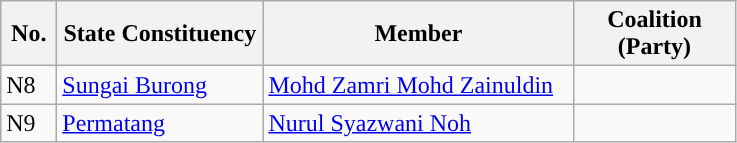<table class="wikitable">
<tr>
<th width="30">No.</th>
<th width="130">State Constituency</th>
<th width="200">Member</th>
<th width="100">Coalition (Party)</th>
</tr>
<tr>
<td>N8</td>
<td><a href='#'>Sungai Burong</a></td>
<td><a href='#'>Mohd Zamri Mohd Zainuldin</a></td>
<td></td>
</tr>
<tr>
<td>N9</td>
<td><a href='#'>Permatang</a></td>
<td><a href='#'>Nurul Syazwani Noh</a></td>
<td></td>
</tr>
</table>
